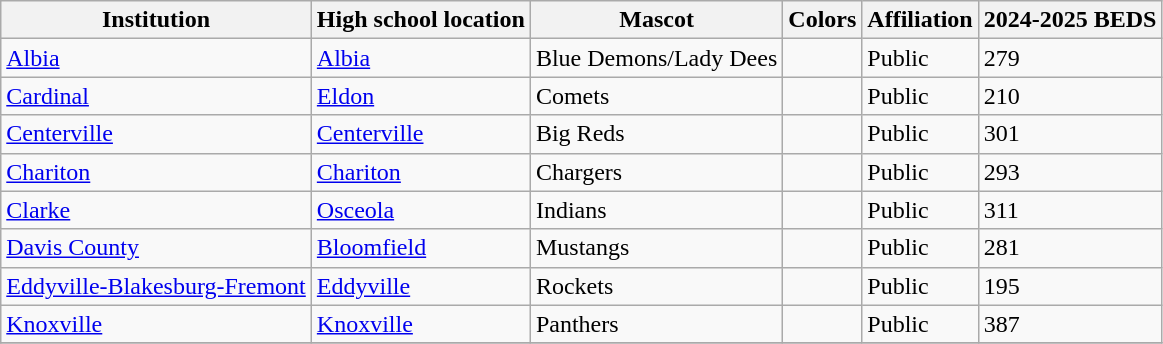<table class="wikitable">
<tr>
<th>Institution</th>
<th>High school location</th>
<th>Mascot</th>
<th>Colors</th>
<th>Affiliation</th>
<th>2024-2025 BEDS</th>
</tr>
<tr>
<td><a href='#'>Albia</a></td>
<td><a href='#'>Albia</a></td>
<td>Blue Demons/Lady Dees</td>
<td>  </td>
<td>Public</td>
<td>279</td>
</tr>
<tr>
<td><a href='#'>Cardinal</a></td>
<td><a href='#'>Eldon</a></td>
<td>Comets</td>
<td> </td>
<td>Public</td>
<td>210</td>
</tr>
<tr>
<td><a href='#'>Centerville</a></td>
<td><a href='#'>Centerville</a></td>
<td>Big Reds</td>
<td> </td>
<td>Public</td>
<td>301</td>
</tr>
<tr>
<td><a href='#'>Chariton</a></td>
<td><a href='#'>Chariton</a></td>
<td>Chargers</td>
<td> </td>
<td>Public</td>
<td>293</td>
</tr>
<tr>
<td><a href='#'>Clarke</a></td>
<td><a href='#'>Osceola</a></td>
<td>Indians</td>
<td> </td>
<td>Public</td>
<td>311</td>
</tr>
<tr>
<td><a href='#'>Davis County</a></td>
<td><a href='#'>Bloomfield</a></td>
<td>Mustangs</td>
<td> </td>
<td>Public</td>
<td>281</td>
</tr>
<tr>
<td><a href='#'>Eddyville-Blakesburg-Fremont</a></td>
<td><a href='#'>Eddyville</a></td>
<td>Rockets</td>
<td> </td>
<td>Public</td>
<td>195</td>
</tr>
<tr>
<td><a href='#'>Knoxville</a></td>
<td><a href='#'>Knoxville</a></td>
<td>Panthers</td>
<td> </td>
<td>Public</td>
<td>387</td>
</tr>
<tr>
</tr>
</table>
